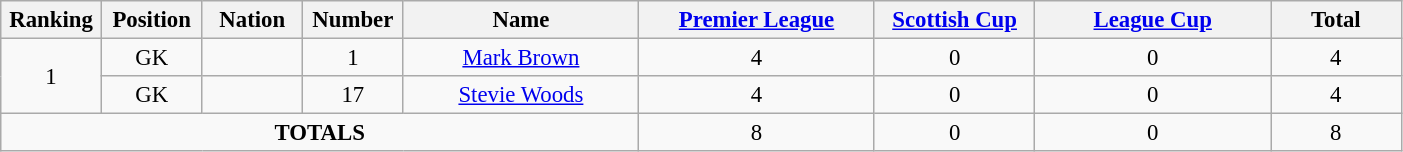<table class="wikitable" style="font-size: 95%; text-align: center;">
<tr>
<th width=60>Ranking</th>
<th width=60>Position</th>
<th width=60>Nation</th>
<th width=60>Number</th>
<th width=150>Name</th>
<th width=150><a href='#'>Premier League</a></th>
<th width=100><a href='#'>Scottish Cup</a></th>
<th width=150><a href='#'>League Cup</a></th>
<th width=80>Total</th>
</tr>
<tr>
<td rowspan="2">1</td>
<td>GK</td>
<td></td>
<td>1</td>
<td><a href='#'>Mark Brown</a></td>
<td>4</td>
<td>0</td>
<td>0</td>
<td>4</td>
</tr>
<tr>
<td>GK</td>
<td></td>
<td>17</td>
<td><a href='#'>Stevie Woods</a></td>
<td>4</td>
<td>0</td>
<td>0</td>
<td>4</td>
</tr>
<tr>
<td colspan="5"><strong>TOTALS</strong></td>
<td>8</td>
<td>0</td>
<td>0</td>
<td>8</td>
</tr>
</table>
